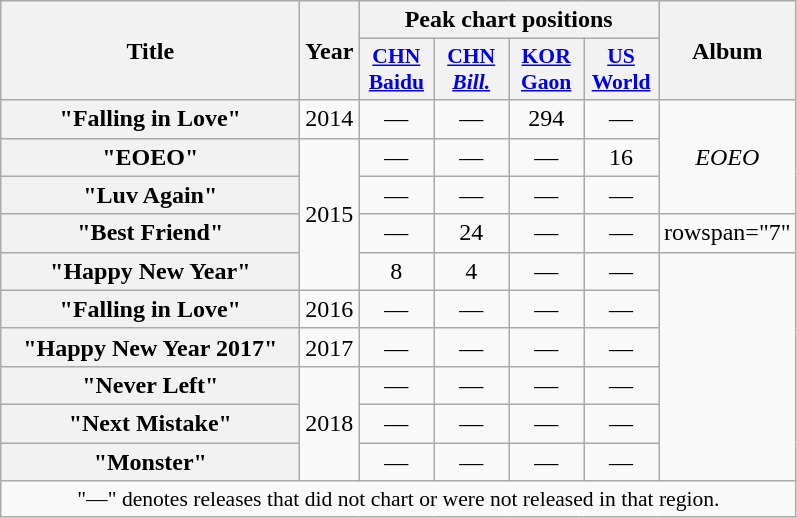<table class="wikitable plainrowheaders" style="text-align:center;">
<tr>
<th scope="col" rowspan="2" style="width:12em;">Title</th>
<th scope="col" rowspan="2">Year</th>
<th scope="col" colspan="4">Peak chart positions</th>
<th scope="col" rowspan="2">Album</th>
</tr>
<tr>
<th scope="col" style="width:3em;font-size:90%;"><a href='#'>CHN<br>Baidu</a><br></th>
<th scope="col" style="width:3em;font-size:90%;"><a href='#'>CHN<br><em>Bill.</em></a><br></th>
<th scope="col" style="width:3em;font-size:90%;"><a href='#'>KOR<br>Gaon</a><br></th>
<th scope="col" style="width:3em;font-size:90%;"><a href='#'>US<br>World</a><br></th>
</tr>
<tr>
<th scope="row">"Falling in Love"</th>
<td>2014</td>
<td>—</td>
<td>—</td>
<td>294</td>
<td>—</td>
<td rowspan="3"><em>EOEO</em></td>
</tr>
<tr>
<th scope="row">"EOEO"</th>
<td rowspan="4">2015</td>
<td>—</td>
<td>—</td>
<td>—</td>
<td>16</td>
</tr>
<tr>
<th scope="row">"Luv Again"</th>
<td>—</td>
<td>—</td>
<td>—</td>
<td>—</td>
</tr>
<tr>
<th scope="row">"Best Friend"</th>
<td>—</td>
<td>24</td>
<td>—</td>
<td>—</td>
<td>rowspan="7" </td>
</tr>
<tr>
<th scope="row">"Happy New Year"</th>
<td>8</td>
<td>4</td>
<td>—</td>
<td>—</td>
</tr>
<tr>
<th scope="row">"Falling in Love"<br></th>
<td>2016</td>
<td>—</td>
<td>—</td>
<td>—</td>
<td>—</td>
</tr>
<tr>
<th scope="row">"Happy New Year 2017"</th>
<td>2017</td>
<td>—</td>
<td>—</td>
<td>—</td>
<td>—</td>
</tr>
<tr>
<th scope="row">"Never Left"</th>
<td rowspan="3">2018</td>
<td>—</td>
<td>—</td>
<td>—</td>
<td>—</td>
</tr>
<tr>
<th scope="row">"Next Mistake"</th>
<td>—</td>
<td>—</td>
<td>—</td>
<td>—</td>
</tr>
<tr>
<th scope="row">"Monster"</th>
<td>—</td>
<td>—</td>
<td>—</td>
<td>—</td>
</tr>
<tr>
<td colspan="7" style="font-size:90%">"—" denotes releases that did not chart or were not released in that region.</td>
</tr>
</table>
